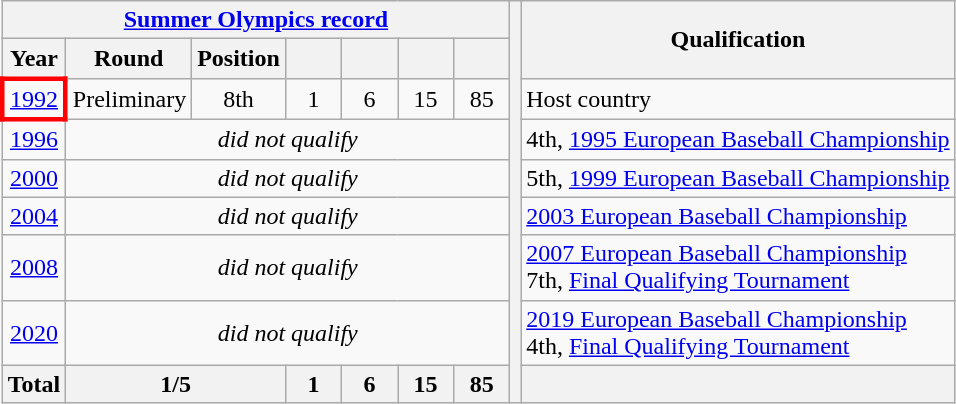<table class="wikitable" style="text-align: center;">
<tr>
<th colspan=7><a href='#'>Summer Olympics record</a></th>
<th rowspan=9></th>
<th rowspan=2>Qualification</th>
</tr>
<tr>
<th>Year</th>
<th>Round</th>
<th>Position</th>
<th width=30></th>
<th width=30></th>
<th width=30></th>
<th width=30></th>
</tr>
<tr>
<td style="border: 3px solid red"><a href='#'>1992</a></td>
<td>Preliminary</td>
<td>8th</td>
<td>1</td>
<td>6</td>
<td>15</td>
<td>85</td>
<td align=left>Host country</td>
</tr>
<tr>
<td><a href='#'>1996</a></td>
<td colspan=6 align=center><em>did not qualify</em></td>
<td align=left>4th, <a href='#'>1995 European Baseball Championship</a></td>
</tr>
<tr>
<td><a href='#'>2000</a></td>
<td colspan=6 align=center><em>did not qualify</em></td>
<td align=left>5th, <a href='#'>1999 European Baseball Championship</a></td>
</tr>
<tr>
<td><a href='#'>2004</a></td>
<td colspan=6 align=center><em>did not qualify</em></td>
<td align=left> <a href='#'>2003 European Baseball Championship</a></td>
</tr>
<tr>
<td><a href='#'>2008</a></td>
<td colspan=6 align=center><em>did not qualify</em></td>
<td align=left> <a href='#'>2007 European Baseball Championship</a><br>7th, <a href='#'>Final Qualifying Tournament</a></td>
</tr>
<tr>
<td><a href='#'>2020</a></td>
<td colspan=6 align=center><em>did not qualify</em></td>
<td align=left> <a href='#'>2019 European Baseball Championship</a><br>4th, <a href='#'>Final Qualifying Tournament</a></td>
</tr>
<tr>
<th>Total</th>
<th colspan=2>1/5</th>
<th>1</th>
<th>6</th>
<th>15</th>
<th>85</th>
<th></th>
</tr>
</table>
